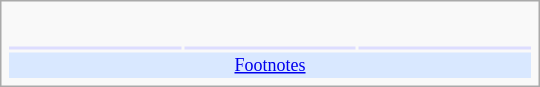<table class="infobox" style="width: 25em; text-align: left; font-size: 90%; vertical-align: middle">
<tr>
<td colspan="3" style="text-align:center;"></td>
</tr>
<tr>
<td style="text-align:center;" colspan="3"><br></td>
</tr>
<tr style="background:#ddf;">
<td></td>
<td></td>
<td></td>
</tr>
<tr style="background:#d9e8ff;">
<td colspan="3" style="font-size: smaller; text-align:center;"><a href='#'>Footnotes</a></td>
</tr>
</table>
